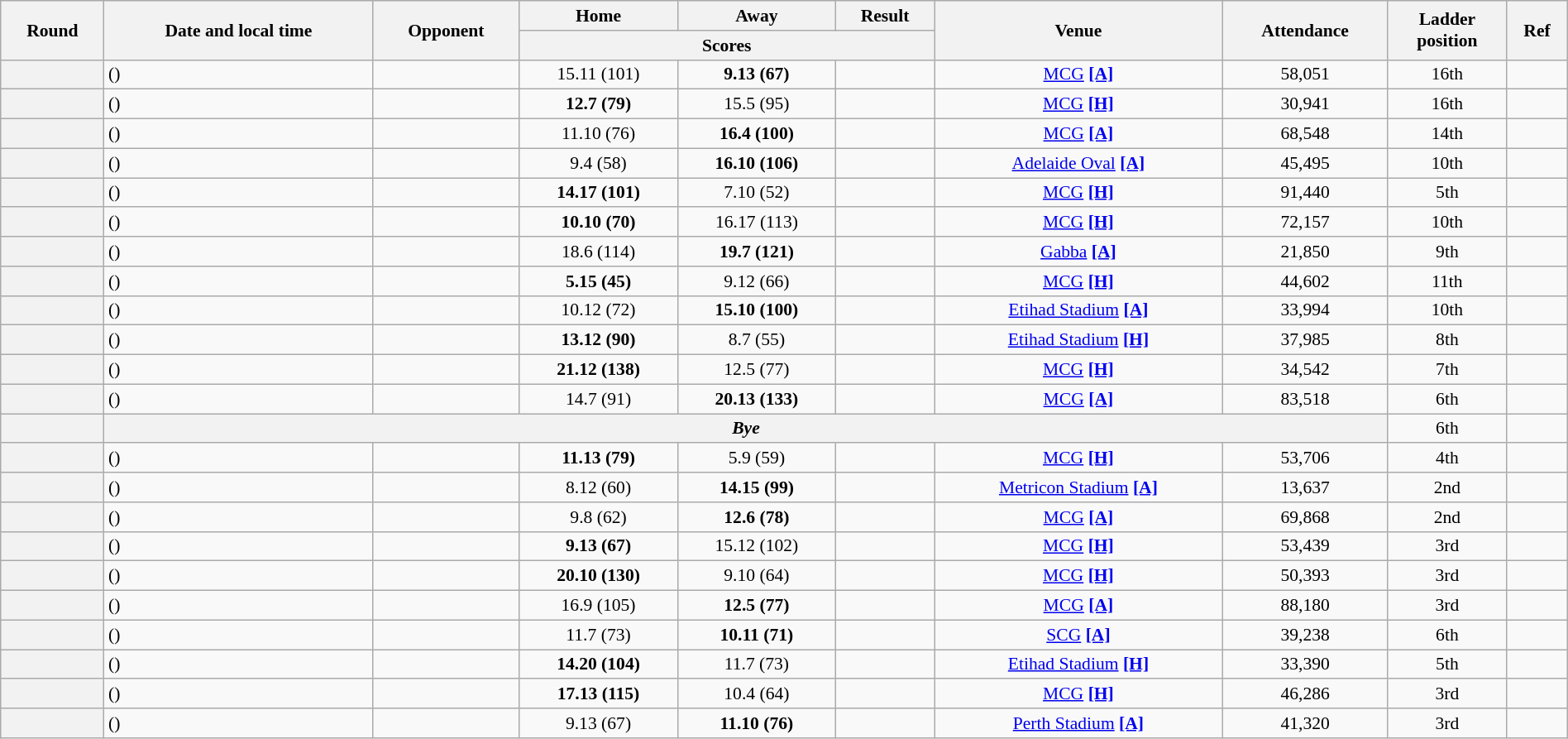<table class="wikitable plainrowheaders" style="font-size:90%; width:100%; text-align:center;">
<tr>
<th scope="col" rowspan="2">Round</th>
<th scope="col" rowspan="2">Date and local time</th>
<th scope="col" rowspan="2">Opponent</th>
<th scope="col">Home</th>
<th scope="col">Away</th>
<th scope="col">Result</th>
<th scope="col" rowspan="2">Venue</th>
<th scope="col" rowspan="2">Attendance</th>
<th scope="col" rowspan="2">Ladder<br>position</th>
<th scope="col" class="unsortable" rowspan=2>Ref</th>
</tr>
<tr>
<th scope="col" colspan="3">Scores</th>
</tr>
<tr>
<th scope="row"></th>
<td align=left> ()</td>
<td align=left></td>
<td>15.11 (101)</td>
<td><strong>9.13 (67)</strong></td>
<td></td>
<td><a href='#'>MCG</a> <a href='#'><strong>[A]</strong></a></td>
<td>58,051</td>
<td>16th</td>
<td></td>
</tr>
<tr>
<th scope="row"></th>
<td align=left> ()</td>
<td align=left></td>
<td><strong>12.7 (79)</strong></td>
<td>15.5 (95)</td>
<td></td>
<td><a href='#'>MCG</a> <a href='#'><strong>[H]</strong></a></td>
<td>30,941</td>
<td>16th</td>
<td></td>
</tr>
<tr>
<th scope="row"></th>
<td align=left> ()</td>
<td align=left></td>
<td>11.10 (76)</td>
<td><strong>16.4 (100)</strong></td>
<td></td>
<td><a href='#'>MCG</a> <a href='#'><strong>[A]</strong></a></td>
<td>68,548</td>
<td>14th</td>
<td></td>
</tr>
<tr>
<th scope="row"></th>
<td align=left> ()</td>
<td align=left></td>
<td>9.4 (58)</td>
<td><strong>16.10 (106)</strong></td>
<td></td>
<td><a href='#'>Adelaide Oval</a> <a href='#'><strong>[A]</strong></a></td>
<td>45,495</td>
<td>10th</td>
<td></td>
</tr>
<tr>
<th scope="row"></th>
<td align=left> ()</td>
<td align=left></td>
<td><strong>14.17 (101)</strong></td>
<td>7.10 (52)</td>
<td></td>
<td><a href='#'>MCG</a> <a href='#'><strong>[H]</strong></a></td>
<td>91,440</td>
<td>5th</td>
<td></td>
</tr>
<tr>
<th scope="row"></th>
<td align=left> ()</td>
<td align=left></td>
<td><strong>10.10 (70)</strong></td>
<td>16.17 (113)</td>
<td></td>
<td><a href='#'>MCG</a> <a href='#'><strong>[H]</strong></a></td>
<td>72,157</td>
<td>10th</td>
<td></td>
</tr>
<tr>
<th scope="row"></th>
<td align=left> ()</td>
<td align=left></td>
<td>18.6 (114)</td>
<td><strong>19.7 (121)</strong></td>
<td></td>
<td><a href='#'>Gabba</a> <a href='#'><strong>[A]</strong></a></td>
<td>21,850</td>
<td>9th</td>
<td></td>
</tr>
<tr>
<th scope="row"></th>
<td align=left> ()</td>
<td align=left></td>
<td><strong>5.15 (45)</strong></td>
<td>9.12 (66)</td>
<td></td>
<td><a href='#'>MCG</a> <a href='#'><strong>[H]</strong></a></td>
<td>44,602</td>
<td>11th</td>
<td></td>
</tr>
<tr>
<th scope="row"></th>
<td align=left> ()</td>
<td align=left></td>
<td>10.12 (72)</td>
<td><strong>15.10 (100)</strong></td>
<td></td>
<td><a href='#'>Etihad Stadium</a> <a href='#'><strong>[A]</strong></a></td>
<td>33,994</td>
<td>10th</td>
<td></td>
</tr>
<tr>
<th scope="row"></th>
<td align=left> ()</td>
<td align=left></td>
<td><strong>13.12 (90)</strong></td>
<td>8.7 (55)</td>
<td></td>
<td><a href='#'>Etihad Stadium</a> <a href='#'><strong>[H]</strong></a></td>
<td>37,985</td>
<td>8th</td>
<td></td>
</tr>
<tr>
<th scope="row"></th>
<td align=left> ()</td>
<td align=left></td>
<td><strong>21.12 (138)</strong></td>
<td>12.5 (77)</td>
<td></td>
<td><a href='#'>MCG</a> <a href='#'><strong>[H]</strong></a></td>
<td>34,542</td>
<td>7th</td>
<td></td>
</tr>
<tr>
<th scope="row"></th>
<td align=left> ()</td>
<td align=left></td>
<td>14.7 (91)</td>
<td><strong>20.13 (133)</strong></td>
<td></td>
<td><a href='#'>MCG</a> <a href='#'><strong>[A]</strong></a></td>
<td>83,518</td>
<td>6th</td>
<td></td>
</tr>
<tr>
<th scope="row"></th>
<th colspan=7><span><em>Bye</em></span></th>
<td>6th</td>
</tr>
<tr>
<th scope="row"></th>
<td align=left> ()</td>
<td align=left></td>
<td><strong>11.13 (79)</strong></td>
<td>5.9 (59)</td>
<td></td>
<td><a href='#'>MCG</a> <a href='#'><strong>[H]</strong></a></td>
<td>53,706</td>
<td>4th</td>
<td></td>
</tr>
<tr>
<th scope="row"></th>
<td align=left> ()</td>
<td align=left></td>
<td>8.12 (60)</td>
<td><strong>14.15 (99)</strong></td>
<td></td>
<td><a href='#'>Metricon Stadium</a> <a href='#'><strong>[A]</strong></a></td>
<td>13,637</td>
<td>2nd</td>
<td></td>
</tr>
<tr>
<th scope="row"></th>
<td align=left> ()</td>
<td align=left></td>
<td>9.8 (62)</td>
<td><strong>12.6 (78)</strong></td>
<td></td>
<td><a href='#'>MCG</a> <a href='#'><strong>[A]</strong></a></td>
<td>69,868</td>
<td>2nd</td>
<td></td>
</tr>
<tr>
<th scope="row"></th>
<td align=left> ()</td>
<td align=left></td>
<td><strong>9.13 (67)</strong></td>
<td>15.12 (102)</td>
<td></td>
<td><a href='#'>MCG</a> <a href='#'><strong>[H]</strong></a></td>
<td>53,439</td>
<td>3rd</td>
<td></td>
</tr>
<tr>
<th scope="row"></th>
<td align=left> ()</td>
<td align=left></td>
<td><strong>20.10 (130)</strong></td>
<td>9.10 (64)</td>
<td></td>
<td><a href='#'>MCG</a> <a href='#'><strong>[H]</strong></a></td>
<td>50,393</td>
<td>3rd</td>
<td></td>
</tr>
<tr>
<th scope="row"></th>
<td align=left> ()</td>
<td align=left></td>
<td>16.9 (105)</td>
<td><strong>12.5 (77)</strong></td>
<td></td>
<td><a href='#'>MCG</a> <a href='#'><strong>[A]</strong></a></td>
<td>88,180</td>
<td>3rd</td>
<td></td>
</tr>
<tr>
<th scope="row"></th>
<td align=left> ()</td>
<td align=left></td>
<td>11.7 (73)</td>
<td><strong>10.11 (71)</strong></td>
<td></td>
<td><a href='#'>SCG</a> <a href='#'><strong>[A]</strong></a></td>
<td>39,238</td>
<td>6th</td>
<td></td>
</tr>
<tr>
<th scope="row"></th>
<td align=left> ()</td>
<td align=left></td>
<td><strong>14.20 (104)</strong></td>
<td>11.7 (73)</td>
<td></td>
<td><a href='#'>Etihad Stadium</a> <a href='#'><strong>[H]</strong></a></td>
<td>33,390</td>
<td>5th</td>
<td></td>
</tr>
<tr>
<th scope="row"></th>
<td align=left> ()</td>
<td align=left></td>
<td><strong>17.13 (115)</strong></td>
<td>10.4 (64)</td>
<td></td>
<td><a href='#'>MCG</a> <a href='#'><strong>[H]</strong></a></td>
<td>46,286</td>
<td>3rd</td>
<td></td>
</tr>
<tr>
<th scope="row"></th>
<td align=left> ()</td>
<td align=left></td>
<td>9.13 (67)</td>
<td><strong>11.10 (76)</strong></td>
<td></td>
<td><a href='#'>Perth Stadium</a> <a href='#'><strong>[A]</strong></a></td>
<td>41,320</td>
<td>3rd</td>
<td></td>
</tr>
</table>
